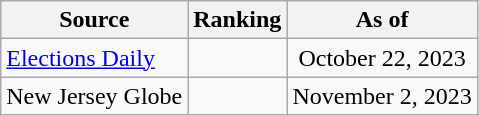<table class="wikitable" style="text-align:center">
<tr>
<th>Source</th>
<th>Ranking</th>
<th>As of</th>
</tr>
<tr>
<td align=left><a href='#'>Elections Daily</a></td>
<td></td>
<td>October 22, 2023</td>
</tr>
<tr>
<td align=left>New Jersey Globe</td>
<td></td>
<td>November 2, 2023</td>
</tr>
</table>
